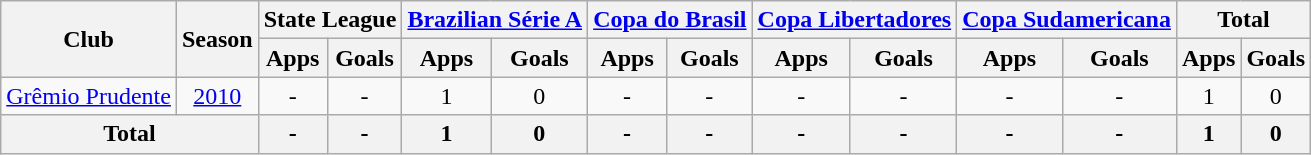<table class="wikitable" style="text-align: center;">
<tr>
<th rowspan="2">Club</th>
<th rowspan="2">Season</th>
<th colspan="2">State League</th>
<th colspan="2"><a href='#'>Brazilian Série A</a></th>
<th colspan="2"><a href='#'>Copa do Brasil</a></th>
<th colspan="2"><a href='#'>Copa Libertadores</a></th>
<th colspan="2"><a href='#'>Copa Sudamericana</a></th>
<th colspan="2">Total</th>
</tr>
<tr>
<th>Apps</th>
<th>Goals</th>
<th>Apps</th>
<th>Goals</th>
<th>Apps</th>
<th>Goals</th>
<th>Apps</th>
<th>Goals</th>
<th>Apps</th>
<th>Goals</th>
<th>Apps</th>
<th>Goals</th>
</tr>
<tr>
<td rowspan="1" valign="center"><a href='#'>Grêmio Prudente</a></td>
<td><a href='#'>2010</a></td>
<td>-</td>
<td>-</td>
<td>1</td>
<td>0</td>
<td>-</td>
<td>-</td>
<td>-</td>
<td>-</td>
<td>-</td>
<td>-</td>
<td>1</td>
<td>0</td>
</tr>
<tr>
<th colspan="2"><strong>Total</strong></th>
<th>-</th>
<th>-</th>
<th>1</th>
<th>0</th>
<th>-</th>
<th>-</th>
<th>-</th>
<th>-</th>
<th>-</th>
<th>-</th>
<th>1</th>
<th>0</th>
</tr>
</table>
